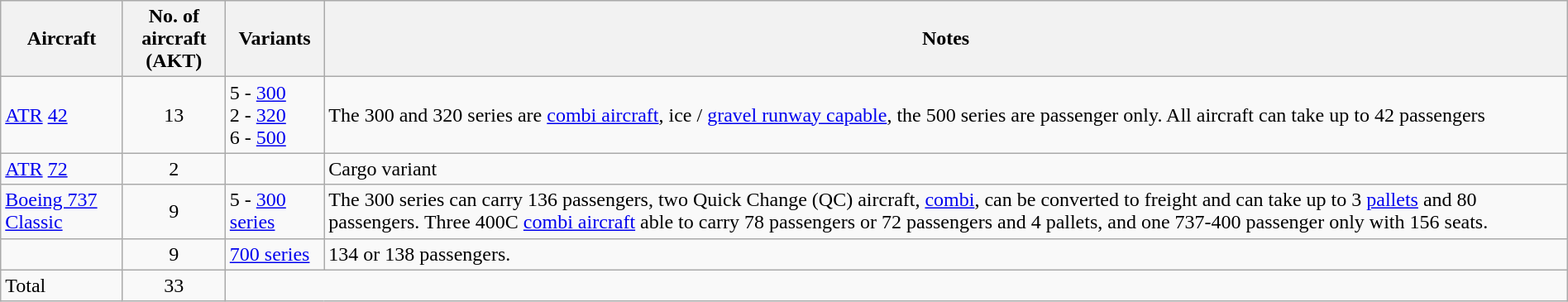<table class="wikitable" style="margin:1em auto; border-collapse:collapse">
<tr>
<th>Aircraft</th>
<th>No. of aircraft<br>(AKT)</th>
<th>Variants</th>
<th>Notes</th>
</tr>
<tr>
<td><a href='#'>ATR</a> <a href='#'>42</a></td>
<td align=center>13</td>
<td>5 - <a href='#'>300</a><br>2 - <a href='#'>320</a><br>6 - <a href='#'>500</a></td>
<td>The 300 and 320 series are <a href='#'>combi aircraft</a>, ice / <a href='#'>gravel runway capable</a>, the 500 series are passenger only. All aircraft can take up to 42 passengers</td>
</tr>
<tr>
<td><a href='#'>ATR</a> <a href='#'>72</a></td>
<td align=center>2</td>
<td></td>
<td>Cargo variant</td>
</tr>
<tr>
<td><a href='#'>Boeing 737 Classic</a></td>
<td align=center>9</td>
<td>5 - <a href='#'>300 series</a><br></td>
<td>The 300 series can carry 136 passengers, two Quick Change (QC) aircraft, <a href='#'>combi</a>, can be converted to freight and can take up to 3 <a href='#'>pallets</a> and 80 passengers. Three 400C <a href='#'>combi aircraft</a> able to carry 78 passengers or 72 passengers and 4 pallets, and one 737-400 passenger only with 156 seats.</td>
</tr>
<tr>
<td></td>
<td align=center>9</td>
<td><a href='#'>700 series</a></td>
<td>134 or 138 passengers.</td>
</tr>
<tr>
<td>Total</td>
<td align=center>33</td>
<td colspan="3"></td>
</tr>
</table>
